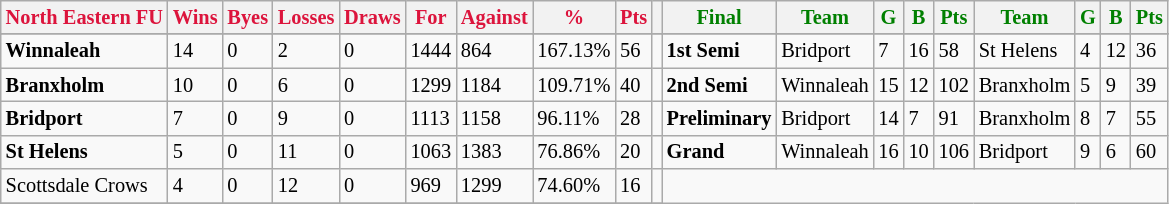<table style="font-size: 85%; text-align: left;" class="wikitable">
<tr>
<th style="color:crimson">North Eastern FU</th>
<th style="color:crimson">Wins</th>
<th style="color:crimson">Byes</th>
<th style="color:crimson">Losses</th>
<th style="color:crimson">Draws</th>
<th style="color:crimson">For</th>
<th style="color:crimson">Against</th>
<th style="color:crimson">%</th>
<th style="color:crimson">Pts</th>
<th></th>
<th style="color:green">Final</th>
<th style="color:green">Team</th>
<th style="color:green">G</th>
<th style="color:green">B</th>
<th style="color:green">Pts</th>
<th style="color:green">Team</th>
<th style="color:green">G</th>
<th style="color:green">B</th>
<th style="color:green">Pts</th>
</tr>
<tr>
</tr>
<tr>
</tr>
<tr>
<td><strong>	Winnaleah	</strong></td>
<td>14</td>
<td>0</td>
<td>2</td>
<td>0</td>
<td>1444</td>
<td>864</td>
<td>167.13%</td>
<td>56</td>
<td></td>
<td><strong>1st Semi</strong></td>
<td>Bridport</td>
<td>7</td>
<td>16</td>
<td>58</td>
<td>St Helens</td>
<td>4</td>
<td>12</td>
<td>36</td>
</tr>
<tr>
<td><strong>	Branxholm	</strong></td>
<td>10</td>
<td>0</td>
<td>6</td>
<td>0</td>
<td>1299</td>
<td>1184</td>
<td>109.71%</td>
<td>40</td>
<td></td>
<td><strong>2nd Semi</strong></td>
<td>Winnaleah</td>
<td>15</td>
<td>12</td>
<td>102</td>
<td>Branxholm</td>
<td>5</td>
<td>9</td>
<td>39</td>
</tr>
<tr>
<td><strong>	Bridport	</strong></td>
<td>7</td>
<td>0</td>
<td>9</td>
<td>0</td>
<td>1113</td>
<td>1158</td>
<td>96.11%</td>
<td>28</td>
<td></td>
<td><strong>Preliminary</strong></td>
<td>Bridport</td>
<td>14</td>
<td>7</td>
<td>91</td>
<td>Branxholm</td>
<td>8</td>
<td>7</td>
<td>55</td>
</tr>
<tr>
<td><strong>	St Helens	</strong></td>
<td>5</td>
<td>0</td>
<td>11</td>
<td>0</td>
<td>1063</td>
<td>1383</td>
<td>76.86%</td>
<td>20</td>
<td></td>
<td><strong>Grand</strong></td>
<td>Winnaleah</td>
<td>16</td>
<td>10</td>
<td>106</td>
<td>Bridport</td>
<td>9</td>
<td>6</td>
<td>60</td>
</tr>
<tr>
<td>Scottsdale Crows</td>
<td>4</td>
<td>0</td>
<td>12</td>
<td>0</td>
<td>969</td>
<td>1299</td>
<td>74.60%</td>
<td>16</td>
<td></td>
</tr>
<tr>
</tr>
</table>
